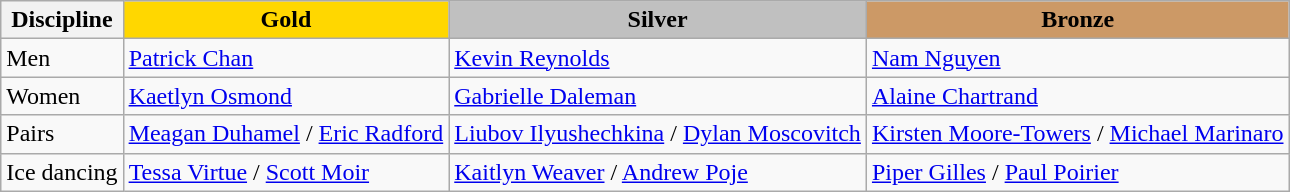<table class="wikitable">
<tr>
<th>Discipline</th>
<td align=center bgcolor=gold><strong>Gold</strong></td>
<td align=center bgcolor=silver><strong>Silver</strong></td>
<td align=center bgcolor=cc9966><strong>Bronze</strong></td>
</tr>
<tr>
<td>Men</td>
<td><a href='#'>Patrick Chan</a></td>
<td><a href='#'>Kevin Reynolds</a></td>
<td><a href='#'>Nam Nguyen</a></td>
</tr>
<tr>
<td>Women</td>
<td><a href='#'>Kaetlyn Osmond</a></td>
<td><a href='#'>Gabrielle Daleman</a></td>
<td><a href='#'>Alaine Chartrand</a></td>
</tr>
<tr>
<td>Pairs</td>
<td><a href='#'>Meagan Duhamel</a> / <a href='#'>Eric Radford</a></td>
<td><a href='#'>Liubov Ilyushechkina</a> / <a href='#'>Dylan Moscovitch</a></td>
<td><a href='#'>Kirsten Moore-Towers</a> / <a href='#'>Michael Marinaro</a></td>
</tr>
<tr>
<td>Ice dancing</td>
<td><a href='#'>Tessa Virtue</a> / <a href='#'>Scott Moir</a></td>
<td><a href='#'>Kaitlyn Weaver</a> / <a href='#'>Andrew Poje</a></td>
<td><a href='#'>Piper Gilles</a> / <a href='#'>Paul Poirier</a></td>
</tr>
</table>
